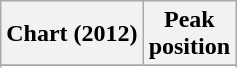<table class="wikitable sortable plainrowheaders" style="text-align:center">
<tr>
<th scope="col">Chart (2012)</th>
<th scope="col">Peak<br> position</th>
</tr>
<tr>
</tr>
<tr>
</tr>
</table>
